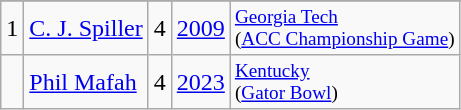<table class="wikitable">
<tr>
</tr>
<tr>
<td>1</td>
<td><a href='#'>C. J. Spiller</a></td>
<td>4</td>
<td><a href='#'>2009</a></td>
<td style="font-size:80%;"><a href='#'>Georgia Tech</a><br>(<a href='#'>ACC Championship Game</a>)</td>
</tr>
<tr>
<td></td>
<td><a href='#'>Phil Mafah</a></td>
<td>4</td>
<td><a href='#'>2023</a></td>
<td style="font-size:80%;"><a href='#'>Kentucky</a><br>(<a href='#'>Gator Bowl</a>)</td>
</tr>
</table>
